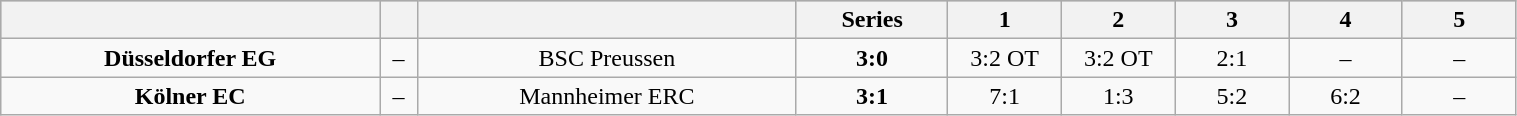<table class="wikitable" width="80%">
<tr style="background-color:#c0c0c0;">
<th style="width:25%;"></th>
<th style="width:2.5%;"></th>
<th style="width:25%;"></th>
<th style="width:10%;">Series</th>
<th style="width:7.5%;">1</th>
<th style="width:7.5%;">2</th>
<th style="width:7.5%;">3</th>
<th style="width:7.5%;">4</th>
<th style="width:7.5%;">5</th>
</tr>
<tr align="center">
<td><strong>Düsseldorfer EG</strong></td>
<td>–</td>
<td>BSC Preussen</td>
<td><strong>3:0</strong></td>
<td>3:2 OT</td>
<td>3:2 OT</td>
<td>2:1</td>
<td>–</td>
<td>–</td>
</tr>
<tr align="center">
<td><strong>Kölner EC</strong></td>
<td>–</td>
<td>Mannheimer ERC</td>
<td><strong>3:1</strong></td>
<td>7:1</td>
<td>1:3</td>
<td>5:2</td>
<td>6:2</td>
<td>–</td>
</tr>
</table>
